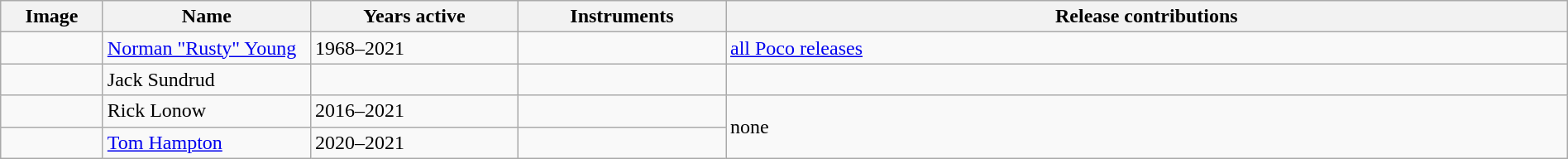<table class="wikitable" border="1" width=100%>
<tr>
<th width="75">Image</th>
<th width="160">Name</th>
<th width="160">Years active</th>
<th width="160">Instruments</th>
<th>Release contributions</th>
</tr>
<tr>
<td></td>
<td><a href='#'>Norman "Rusty" Young</a></td>
<td>1968–2021 </td>
<td></td>
<td><a href='#'>all Poco releases</a></td>
</tr>
<tr>
<td></td>
<td>Jack Sundrud</td>
<td></td>
<td></td>
<td></td>
</tr>
<tr>
<td></td>
<td>Rick Lonow</td>
<td>2016–2021</td>
<td></td>
<td rowspan="2">none</td>
</tr>
<tr>
<td></td>
<td><a href='#'>Tom Hampton</a></td>
<td>2020–2021</td>
<td></td>
</tr>
</table>
